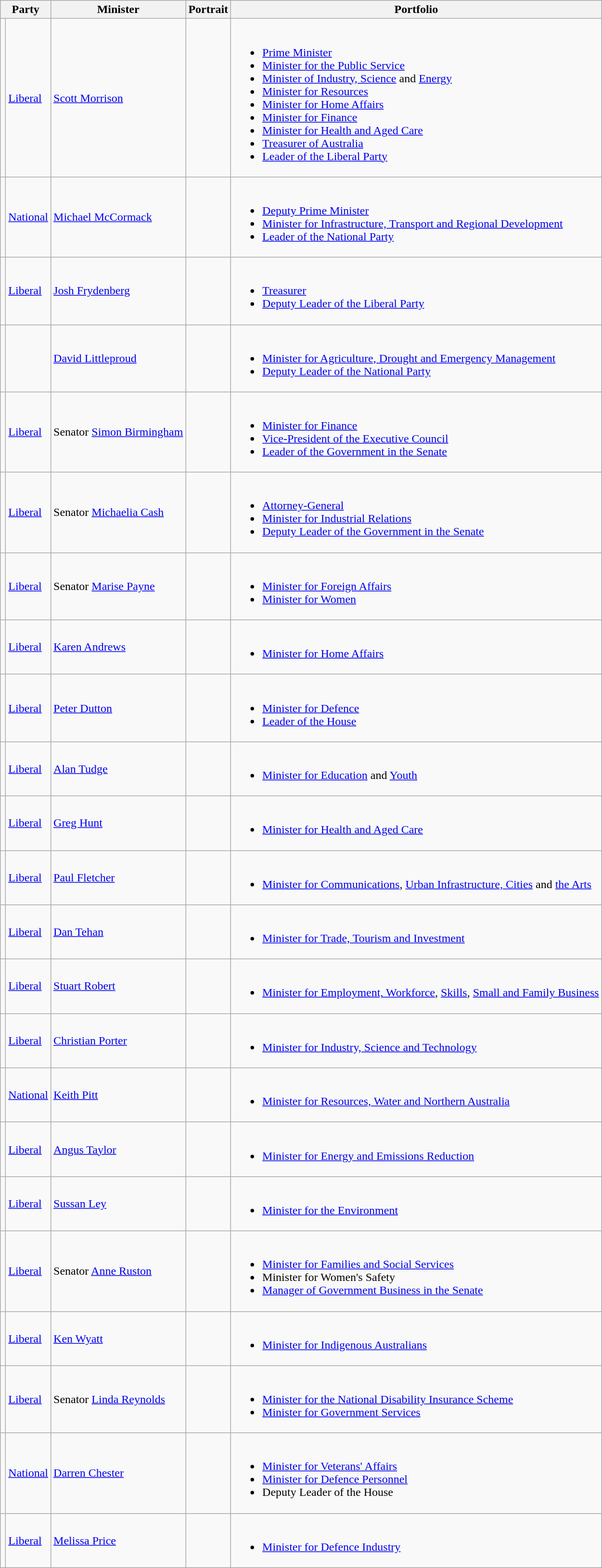<table class="wikitable sortable">
<tr>
<th colspan="2">Party</th>
<th>Minister</th>
<th>Portrait</th>
<th>Portfolio</th>
</tr>
<tr>
<td></td>
<td><a href='#'>Liberal</a></td>
<td><a href='#'>Scott Morrison</a> </td>
<td></td>
<td><br><ul><li><a href='#'>Prime Minister</a></li><li><a href='#'>Minister for the Public Service</a></li><li><a href='#'>Minister of Industry, Science</a> and <a href='#'>Energy</a></li><li><a href='#'>Minister for Resources</a></li><li><a href='#'>Minister for Home Affairs</a></li><li><a href='#'>Minister for Finance</a></li><li><a href='#'>Minister for Health and Aged Care</a></li><li><a href='#'>Treasurer of Australia</a></li><li><a href='#'>Leader of the Liberal Party</a></li></ul></td>
</tr>
<tr>
<td></td>
<td><a href='#'>National</a></td>
<td><a href='#'>Michael McCormack</a> </td>
<td></td>
<td><br><ul><li><a href='#'>Deputy Prime Minister</a></li><li><a href='#'>Minister for Infrastructure, Transport and Regional Development</a></li><li><a href='#'>Leader of the National Party</a></li></ul></td>
</tr>
<tr>
<td></td>
<td><a href='#'>Liberal</a></td>
<td><a href='#'>Josh Frydenberg</a> </td>
<td></td>
<td><br><ul><li><a href='#'>Treasurer</a></li><li><a href='#'>Deputy Leader of the Liberal Party</a></li></ul></td>
</tr>
<tr>
<td></td>
<td></td>
<td><a href='#'>David Littleproud</a> </td>
<td></td>
<td><br><ul><li><a href='#'>Minister for Agriculture, Drought and Emergency Management</a></li><li><a href='#'>Deputy Leader of the National Party</a></li></ul></td>
</tr>
<tr>
<td></td>
<td><a href='#'>Liberal</a></td>
<td>Senator <a href='#'>Simon Birmingham</a></td>
<td></td>
<td><br><ul><li><a href='#'>Minister for Finance</a></li><li><a href='#'>Vice-President of the Executive Council</a></li><li><a href='#'>Leader of the Government in the Senate</a></li></ul></td>
</tr>
<tr>
<td></td>
<td><a href='#'>Liberal</a></td>
<td>Senator <a href='#'>Michaelia Cash</a></td>
<td></td>
<td><br><ul><li><a href='#'>Attorney-General</a></li><li><a href='#'>Minister for Industrial Relations</a></li><li><a href='#'>Deputy Leader of the Government in the Senate</a></li></ul></td>
</tr>
<tr>
<td></td>
<td><a href='#'>Liberal</a></td>
<td>Senator <a href='#'>Marise Payne</a></td>
<td></td>
<td><br><ul><li><a href='#'>Minister for Foreign Affairs</a></li><li><a href='#'>Minister for Women</a></li></ul></td>
</tr>
<tr>
<td></td>
<td><a href='#'>Liberal</a> </td>
<td><a href='#'>Karen Andrews</a> </td>
<td></td>
<td><br><ul><li><a href='#'>Minister for Home Affairs</a></li></ul></td>
</tr>
<tr>
<td></td>
<td><a href='#'>Liberal</a> </td>
<td><a href='#'>Peter Dutton</a> </td>
<td></td>
<td><br><ul><li><a href='#'>Minister for Defence</a></li><li><a href='#'>Leader of the House</a></li></ul></td>
</tr>
<tr>
<td></td>
<td><a href='#'>Liberal</a></td>
<td><a href='#'>Alan Tudge</a> </td>
<td></td>
<td><br><ul><li><a href='#'>Minister for Education</a> and <a href='#'>Youth</a></li></ul></td>
</tr>
<tr>
<td></td>
<td><a href='#'>Liberal</a></td>
<td><a href='#'>Greg Hunt</a> </td>
<td></td>
<td><br><ul><li><a href='#'>Minister for Health and Aged Care</a></li></ul></td>
</tr>
<tr>
<td></td>
<td><a href='#'>Liberal</a></td>
<td><a href='#'>Paul Fletcher</a> </td>
<td></td>
<td><br><ul><li><a href='#'>Minister for Communications</a>, <a href='#'>Urban Infrastructure, Cities</a> and <a href='#'>the Arts</a></li></ul></td>
</tr>
<tr>
<td></td>
<td><a href='#'>Liberal</a></td>
<td><a href='#'>Dan Tehan</a> </td>
<td></td>
<td><br><ul><li><a href='#'>Minister for Trade, Tourism and Investment</a></li></ul></td>
</tr>
<tr>
<td></td>
<td><a href='#'>Liberal</a> </td>
<td><a href='#'>Stuart Robert</a> </td>
<td></td>
<td><br><ul><li><a href='#'>Minister for Employment, Workforce</a>, <a href='#'>Skills</a>, <a href='#'>Small and Family Business</a></li></ul></td>
</tr>
<tr>
<td></td>
<td><a href='#'>Liberal</a></td>
<td><a href='#'>Christian Porter</a> </td>
<td></td>
<td><br><ul><li><a href='#'>Minister for Industry, Science and Technology</a></li></ul></td>
</tr>
<tr>
<td></td>
<td><a href='#'>National</a> </td>
<td><a href='#'>Keith Pitt</a> </td>
<td></td>
<td><br><ul><li><a href='#'>Minister for Resources, Water and Northern Australia</a></li></ul></td>
</tr>
<tr>
<td></td>
<td><a href='#'>Liberal</a></td>
<td><a href='#'>Angus Taylor</a> </td>
<td></td>
<td><br><ul><li><a href='#'>Minister for Energy and Emissions Reduction</a></li></ul></td>
</tr>
<tr>
<td></td>
<td><a href='#'>Liberal</a></td>
<td><a href='#'>Sussan Ley</a> </td>
<td></td>
<td><br><ul><li><a href='#'>Minister for the Environment</a></li></ul></td>
</tr>
<tr>
<td></td>
<td><a href='#'>Liberal</a></td>
<td>Senator <a href='#'>Anne Ruston</a></td>
<td></td>
<td><br><ul><li><a href='#'>Minister for Families and Social Services</a></li><li>Minister for Women's Safety</li><li><a href='#'>Manager of Government Business in the Senate</a></li></ul></td>
</tr>
<tr>
<td></td>
<td><a href='#'>Liberal</a></td>
<td><a href='#'>Ken Wyatt</a> </td>
<td></td>
<td><br><ul><li><a href='#'>Minister for Indigenous Australians</a></li></ul></td>
</tr>
<tr>
<td></td>
<td><a href='#'>Liberal</a></td>
<td>Senator <a href='#'>Linda Reynolds</a> </td>
<td></td>
<td><br><ul><li><a href='#'>Minister for the National Disability Insurance Scheme</a></li><li><a href='#'>Minister for Government Services</a></li></ul></td>
</tr>
<tr>
<td></td>
<td><a href='#'>National</a></td>
<td><a href='#'>Darren Chester</a> </td>
<td></td>
<td><br><ul><li><a href='#'>Minister for Veterans' Affairs</a></li><li><a href='#'>Minister for Defence Personnel</a></li><li>Deputy Leader of the House</li></ul></td>
</tr>
<tr>
<td></td>
<td><a href='#'>Liberal</a></td>
<td><a href='#'>Melissa Price</a> </td>
<td></td>
<td><br><ul><li><a href='#'>Minister for Defence Industry</a></li></ul></td>
</tr>
</table>
